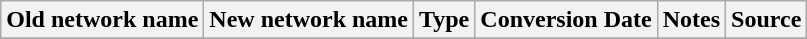<table class="wikitable">
<tr>
<th>Old network name</th>
<th>New network name</th>
<th>Type</th>
<th>Conversion Date</th>
<th>Notes</th>
<th>Source</th>
</tr>
<tr>
</tr>
</table>
